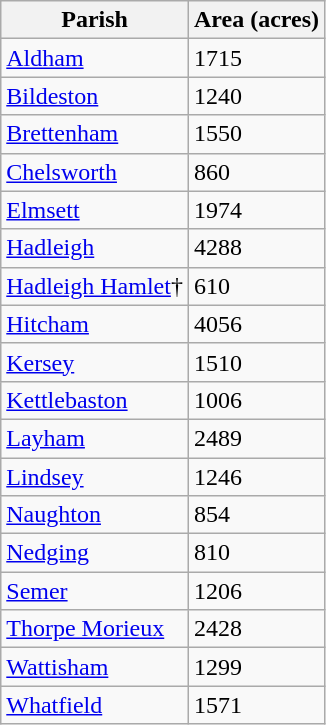<table class="sortable wikitable vatop" style=" margin-right:2em;">
<tr>
<th>Parish</th>
<th>Area (acres)</th>
</tr>
<tr>
<td><a href='#'>Aldham</a></td>
<td>1715</td>
</tr>
<tr>
<td><a href='#'>Bildeston</a></td>
<td>1240</td>
</tr>
<tr>
<td><a href='#'>Brettenham</a></td>
<td>1550</td>
</tr>
<tr>
<td><a href='#'>Chelsworth</a></td>
<td>860</td>
</tr>
<tr>
<td><a href='#'>Elmsett</a></td>
<td>1974</td>
</tr>
<tr>
<td><a href='#'>Hadleigh</a></td>
<td>4288</td>
</tr>
<tr>
<td><a href='#'>Hadleigh Hamlet</a>†</td>
<td>610</td>
</tr>
<tr>
<td><a href='#'>Hitcham</a></td>
<td>4056</td>
</tr>
<tr>
<td><a href='#'>Kersey</a></td>
<td>1510</td>
</tr>
<tr>
<td><a href='#'>Kettlebaston</a></td>
<td>1006</td>
</tr>
<tr>
<td><a href='#'>Layham</a></td>
<td>2489</td>
</tr>
<tr>
<td><a href='#'>Lindsey</a></td>
<td>1246</td>
</tr>
<tr>
<td><a href='#'>Naughton</a></td>
<td>854</td>
</tr>
<tr>
<td><a href='#'>Nedging</a></td>
<td>810</td>
</tr>
<tr>
<td><a href='#'>Semer</a></td>
<td>1206</td>
</tr>
<tr>
<td><a href='#'>Thorpe Morieux</a></td>
<td>2428</td>
</tr>
<tr>
<td><a href='#'>Wattisham</a></td>
<td>1299</td>
</tr>
<tr>
<td><a href='#'>Whatfield</a></td>
<td>1571</td>
</tr>
</table>
